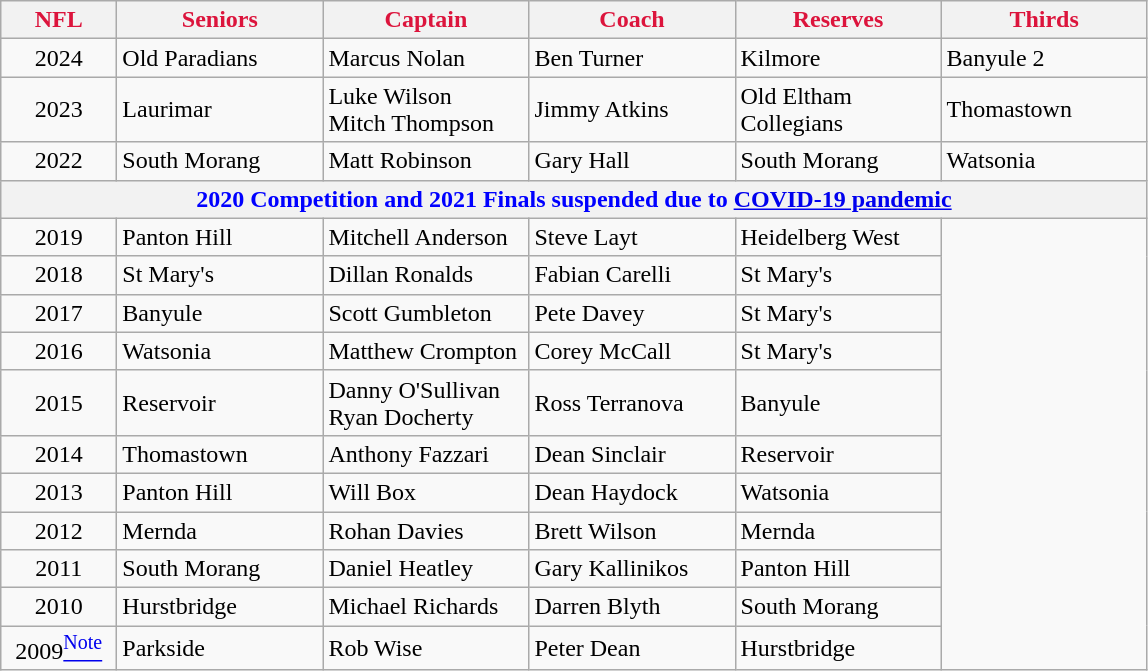<table class="wikitable">
<tr>
<th style="color:crimson; width:70px;">NFL</th>
<th style="color:crimson; width:130px;">Seniors</th>
<th style="color:crimson; width:130px;">Captain</th>
<th style="color:crimson; width:130px;">Coach</th>
<th style="color:crimson; width:130px;">Reserves</th>
<th style="color:crimson; width:130px;">Thirds</th>
</tr>
<tr>
<td style="text-align:center;">2024</td>
<td>Old Paradians</td>
<td>Marcus Nolan</td>
<td>Ben Turner</td>
<td>Kilmore</td>
<td>Banyule 2</td>
</tr>
<tr>
<td style="text-align:center;">2023</td>
<td>Laurimar</td>
<td>Luke Wilson<br>Mitch Thompson</td>
<td>Jimmy Atkins</td>
<td>Old Eltham Collegians</td>
<td>Thomastown</td>
</tr>
<tr>
<td style="text-align:center;">2022</td>
<td>South Morang</td>
<td>Matt Robinson</td>
<td>Gary Hall</td>
<td>South Morang</td>
<td>Watsonia</td>
</tr>
<tr>
<th style="color:blue" colspan="6">2020 Competition and 2021 Finals suspended due to <a href='#'>COVID-19 pandemic</a></th>
</tr>
<tr>
<td style="text-align:center;">2019</td>
<td>Panton Hill</td>
<td>Mitchell Anderson</td>
<td>Steve Layt</td>
<td>Heidelberg West</td>
</tr>
<tr>
<td style="text-align:center;">2018</td>
<td>St Mary's</td>
<td>Dillan Ronalds</td>
<td>Fabian Carelli</td>
<td>St Mary's</td>
</tr>
<tr>
<td style="text-align:center;">2017</td>
<td>Banyule</td>
<td>Scott Gumbleton</td>
<td>Pete Davey</td>
<td>St Mary's</td>
</tr>
<tr>
<td style="text-align:center;">2016</td>
<td>Watsonia</td>
<td>Matthew Crompton</td>
<td>Corey McCall</td>
<td>St Mary's</td>
</tr>
<tr>
<td style="text-align:center;">2015</td>
<td>Reservoir</td>
<td>Danny O'Sullivan<br>Ryan Docherty</td>
<td>Ross Terranova</td>
<td>Banyule</td>
</tr>
<tr>
<td style="text-align:center;">2014</td>
<td>Thomastown</td>
<td>Anthony Fazzari</td>
<td>Dean Sinclair</td>
<td>Reservoir</td>
</tr>
<tr>
<td style="text-align:center;">2013</td>
<td>Panton Hill</td>
<td>Will Box</td>
<td>Dean Haydock</td>
<td>Watsonia</td>
</tr>
<tr>
<td style="text-align:center;">2012</td>
<td>Mernda</td>
<td>Rohan Davies</td>
<td>Brett Wilson</td>
<td>Mernda</td>
</tr>
<tr>
<td style="text-align:center;">2011</td>
<td>South Morang</td>
<td>Daniel Heatley</td>
<td>Gary Kallinikos</td>
<td>Panton Hill</td>
</tr>
<tr>
<td style="text-align:center;">2010</td>
<td>Hurstbridge</td>
<td>Michael Richards</td>
<td>Darren Blyth</td>
<td>South Morang</td>
</tr>
<tr>
<td style="text-align:center;">2009<a href='#'><sup>Note</sup></a></td>
<td>Parkside</td>
<td>Rob Wise</td>
<td>Peter Dean</td>
<td>Hurstbridge</td>
</tr>
</table>
